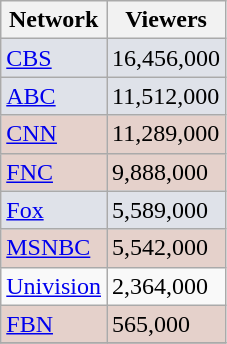<table class="wikitable">
<tr>
<th>Network</th>
<th>Viewers</th>
</tr>
<tr style="background:#dfe2e9;">
<td><a href='#'>CBS</a></td>
<td>16,456,000</td>
</tr>
<tr style="background:#dfe2e9;">
<td><a href='#'>ABC</a></td>
<td>11,512,000</td>
</tr>
<tr style="background:#e5d1cb;">
<td><a href='#'>CNN</a></td>
<td>11,289,000</td>
</tr>
<tr style="background:#e5d1cb;">
<td><a href='#'>FNC</a></td>
<td>9,888,000</td>
</tr>
<tr style="background:#dfe2e9;">
<td><a href='#'>Fox</a></td>
<td>5,589,000</td>
</tr>
<tr style="background:#e5d1cb;">
<td><a href='#'>MSNBC</a></td>
<td>5,542,000</td>
</tr>
<tr>
<td><a href='#'>Univision</a></td>
<td>2,364,000</td>
</tr>
<tr style="background:#e5d1cb;">
<td><a href='#'>FBN</a></td>
<td>565,000</td>
</tr>
<tr style="background:#e5d1cb;">
</tr>
</table>
